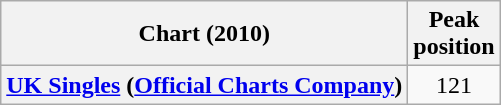<table class="wikitable plainrowheaders">
<tr>
<th>Chart (2010)</th>
<th>Peak<br>position</th>
</tr>
<tr>
<th scope="row"><a href='#'>UK Singles</a> (<a href='#'>Official Charts Company</a>)</th>
<td align="center">121</td>
</tr>
</table>
